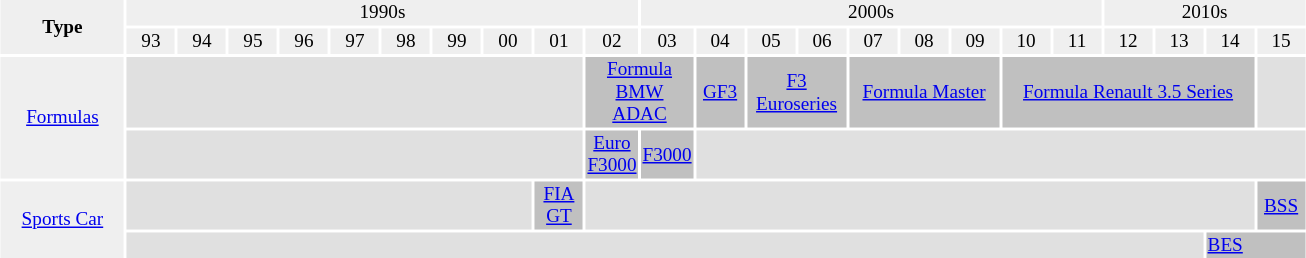<table style="margin: 0.5em auto; clear: both; font-size:80%;" class="toccolours">
<tr>
<td align=center rowspan=2 width=80 style="background:#EFEFEF;"><strong>Type</strong></td>
<td align=center colspan=10 style="background:#EFEFEF;">1990s</td>
<td align=center colspan= 9 style="background:#EFEFEF;">2000s</td>
<td align=center colspan= 9 style="background:#EFEFEF;">2010s</td>
</tr>
<tr align=center style="background:#EFEFEF;">
<td width=30>93</td>
<td width=30>94</td>
<td width=30>95</td>
<td width=30>96</td>
<td width=30>97</td>
<td width=30>98</td>
<td width=30>99</td>
<td width=30>00</td>
<td width=30>01</td>
<td width=30>02</td>
<td width=30>03</td>
<td width=30>04</td>
<td width=30>05</td>
<td width=30>06</td>
<td width=30>07</td>
<td width=30>08</td>
<td width=30>09</td>
<td width=30>10</td>
<td width=30>11</td>
<td width=30>12</td>
<td width=30>13</td>
<td width=30>14</td>
<td width=30>15</td>
</tr>
<tr align=center>
<td style="background:#EFEFEF;" rowspan=2><a href='#'>Formulas</a></td>
<td colspan= 9 style="background:#E0E0E0;"></td>
<td colspan= 2 style="background:#C0C0C0;"><a href='#'>Formula BMW ADAC</a></td>
<td style="background:#C0C0C0;"><a href='#'>GF3</a></td>
<td colspan= 2 style="background:#C0C0C0;"><a href='#'>F3 Euroseries</a></td>
<td colspan= 3 style="background:#C0C0C0;"><a href='#'>Formula Master</a></td>
<td colspan= 5 style="background:#C0C0C0;"><a href='#'>Formula Renault 3.5 Series</a></td>
<td style="background:#E0E0E0;"></td>
</tr>
<tr align=center>
<td colspan= 9 style="background:#E0E0E0;"></td>
<td style="background:#C0C0C0;"><a href='#'>Euro F3000</a></td>
<td style="background:#C0C0C0;"><a href='#'>F3000</a></td>
<td colspan= 12 style="background:#E0E0E0;"></td>
</tr>
<tr align=center>
<td style="background:#EFEFEF;" rowspan=2><a href='#'>Sports Car</a></td>
<td colspan= 8 style="background:#E0E0E0;"></td>
<td style="background:#C0C0C0;"><a href='#'>FIA GT</a></td>
<td colspan= 13 style="background:#E0E0E0;"></td>
<td colspan= 1 style="background:#C0C0C0;"><a href='#'>BSS</a></td>
</tr>
<tr>
<td colspan= 21 style="background:#E0E0E0;"></td>
<td colspan= 2 style="background:#C0C0C0;"><a href='#'>BES</a></td>
</tr>
</table>
